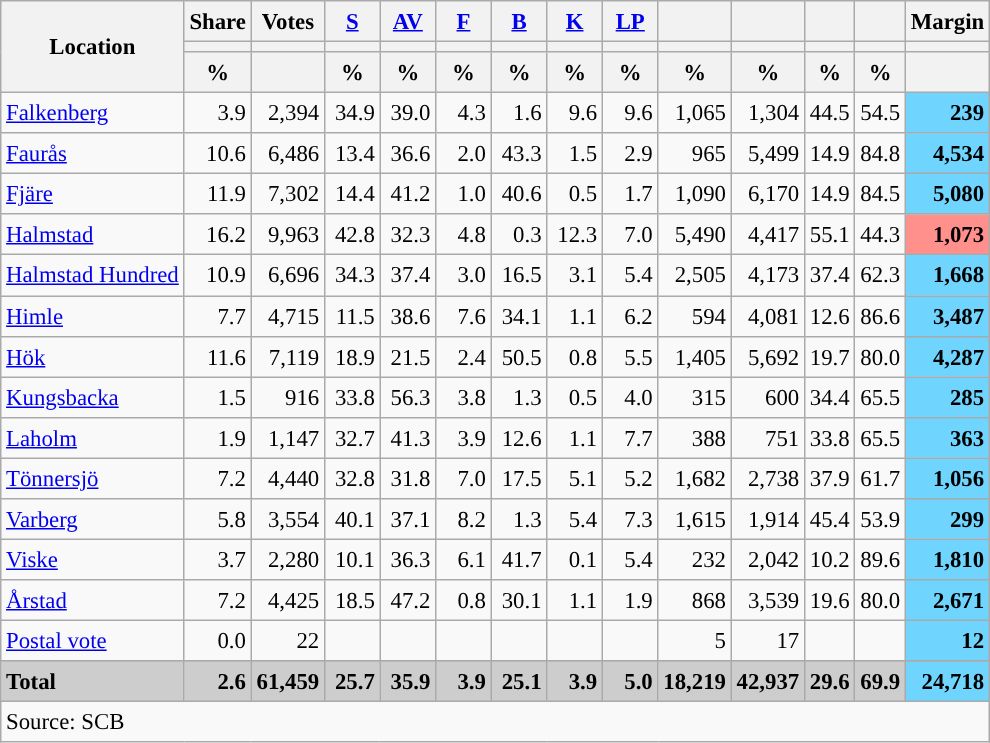<table class="wikitable sortable" style="text-align:right; font-size:95%; line-height:20px;">
<tr>
<th rowspan="3">Location</th>
<th>Share</th>
<th>Votes</th>
<th width="30px" class="unsortable"><a href='#'>S</a></th>
<th width="30px" class="unsortable"><a href='#'>AV</a></th>
<th width="30px" class="unsortable"><a href='#'>F</a></th>
<th width="30px" class="unsortable"><a href='#'>B</a></th>
<th width="30px" class="unsortable"><a href='#'>K</a></th>
<th width="30px" class="unsortable"><a href='#'>LP</a></th>
<th></th>
<th></th>
<th></th>
<th></th>
<th>Margin</th>
</tr>
<tr>
<th></th>
<th></th>
<th style="background:"></th>
<th style="background:"></th>
<th style="background:"></th>
<th style="background:"></th>
<th style="background:"></th>
<th style="background:"></th>
<th style="background:"></th>
<th style="background:"></th>
<th style="background:"></th>
<th style="background:"></th>
<th></th>
</tr>
<tr>
<th data-sort-type="number">%</th>
<th></th>
<th data-sort-type="number">%</th>
<th data-sort-type="number">%</th>
<th data-sort-type="number">%</th>
<th data-sort-type="number">%</th>
<th data-sort-type="number">%</th>
<th data-sort-type="number">%</th>
<th data-sort-type="number">%</th>
<th data-sort-type="number">%</th>
<th data-sort-type="number">%</th>
<th data-sort-type="number">%</th>
<th></th>
</tr>
<tr>
<td align=left><a href='#'>Falkenberg</a></td>
<td>3.9</td>
<td>2,394</td>
<td>34.9</td>
<td>39.0</td>
<td>4.3</td>
<td>1.6</td>
<td>9.6</td>
<td>9.6</td>
<td>1,065</td>
<td>1,304</td>
<td>44.5</td>
<td>54.5</td>
<td bgcolor=#6fd5fe><strong>239</strong></td>
</tr>
<tr>
<td align=left><a href='#'>Faurås</a></td>
<td>10.6</td>
<td>6,486</td>
<td>13.4</td>
<td>36.6</td>
<td>2.0</td>
<td>43.3</td>
<td>1.5</td>
<td>2.9</td>
<td>965</td>
<td>5,499</td>
<td>14.9</td>
<td>84.8</td>
<td bgcolor=#6fd5fe><strong>4,534</strong></td>
</tr>
<tr>
<td align=left><a href='#'>Fjäre</a></td>
<td>11.9</td>
<td>7,302</td>
<td>14.4</td>
<td>41.2</td>
<td>1.0</td>
<td>40.6</td>
<td>0.5</td>
<td>1.7</td>
<td>1,090</td>
<td>6,170</td>
<td>14.9</td>
<td>84.5</td>
<td bgcolor=#6fd5fe><strong>5,080</strong></td>
</tr>
<tr>
<td align=left><a href='#'>Halmstad</a></td>
<td>16.2</td>
<td>9,963</td>
<td>42.8</td>
<td>32.3</td>
<td>4.8</td>
<td>0.3</td>
<td>12.3</td>
<td>7.0</td>
<td>5,490</td>
<td>4,417</td>
<td>55.1</td>
<td>44.3</td>
<td bgcolor=#ff908c><strong>1,073</strong></td>
</tr>
<tr>
<td align=left><a href='#'>Halmstad Hundred</a></td>
<td>10.9</td>
<td>6,696</td>
<td>34.3</td>
<td>37.4</td>
<td>3.0</td>
<td>16.5</td>
<td>3.1</td>
<td>5.4</td>
<td>2,505</td>
<td>4,173</td>
<td>37.4</td>
<td>62.3</td>
<td bgcolor=#6fd5fe><strong>1,668</strong></td>
</tr>
<tr>
<td align=left><a href='#'>Himle</a></td>
<td>7.7</td>
<td>4,715</td>
<td>11.5</td>
<td>38.6</td>
<td>7.6</td>
<td>34.1</td>
<td>1.1</td>
<td>6.2</td>
<td>594</td>
<td>4,081</td>
<td>12.6</td>
<td>86.6</td>
<td bgcolor=#6fd5fe><strong>3,487</strong></td>
</tr>
<tr>
<td align=left><a href='#'>Hök</a></td>
<td>11.6</td>
<td>7,119</td>
<td>18.9</td>
<td>21.5</td>
<td>2.4</td>
<td>50.5</td>
<td>0.8</td>
<td>5.5</td>
<td>1,405</td>
<td>5,692</td>
<td>19.7</td>
<td>80.0</td>
<td bgcolor=#6fd5fe><strong>4,287</strong></td>
</tr>
<tr>
<td align=left><a href='#'>Kungsbacka</a></td>
<td>1.5</td>
<td>916</td>
<td>33.8</td>
<td>56.3</td>
<td>3.8</td>
<td>1.3</td>
<td>0.5</td>
<td>4.0</td>
<td>315</td>
<td>600</td>
<td>34.4</td>
<td>65.5</td>
<td bgcolor=#6fd5fe><strong>285</strong></td>
</tr>
<tr>
<td align=left><a href='#'>Laholm</a></td>
<td>1.9</td>
<td>1,147</td>
<td>32.7</td>
<td>41.3</td>
<td>3.9</td>
<td>12.6</td>
<td>1.1</td>
<td>7.7</td>
<td>388</td>
<td>751</td>
<td>33.8</td>
<td>65.5</td>
<td bgcolor=#6fd5fe><strong>363</strong></td>
</tr>
<tr>
<td align=left><a href='#'>Tönnersjö</a></td>
<td>7.2</td>
<td>4,440</td>
<td>32.8</td>
<td>31.8</td>
<td>7.0</td>
<td>17.5</td>
<td>5.1</td>
<td>5.2</td>
<td>1,682</td>
<td>2,738</td>
<td>37.9</td>
<td>61.7</td>
<td bgcolor=#6fd5fe><strong>1,056</strong></td>
</tr>
<tr>
<td align=left><a href='#'>Varberg</a></td>
<td>5.8</td>
<td>3,554</td>
<td>40.1</td>
<td>37.1</td>
<td>8.2</td>
<td>1.3</td>
<td>5.4</td>
<td>7.3</td>
<td>1,615</td>
<td>1,914</td>
<td>45.4</td>
<td>53.9</td>
<td bgcolor=#6fd5fe><strong>299</strong></td>
</tr>
<tr>
<td align=left><a href='#'>Viske</a></td>
<td>3.7</td>
<td>2,280</td>
<td>10.1</td>
<td>36.3</td>
<td>6.1</td>
<td>41.7</td>
<td>0.1</td>
<td>5.4</td>
<td>232</td>
<td>2,042</td>
<td>10.2</td>
<td>89.6</td>
<td bgcolor=#6fd5fe><strong>1,810</strong></td>
</tr>
<tr>
<td align=left><a href='#'>Årstad</a></td>
<td>7.2</td>
<td>4,425</td>
<td>18.5</td>
<td>47.2</td>
<td>0.8</td>
<td>30.1</td>
<td>1.1</td>
<td>1.9</td>
<td>868</td>
<td>3,539</td>
<td>19.6</td>
<td>80.0</td>
<td bgcolor=#6fd5fe><strong>2,671</strong></td>
</tr>
<tr>
<td align=left><a href='#'>Postal vote</a></td>
<td>0.0</td>
<td>22</td>
<td></td>
<td></td>
<td></td>
<td></td>
<td></td>
<td></td>
<td>5</td>
<td>17</td>
<td></td>
<td></td>
<td bgcolor=#6fd5fe><strong>12</strong></td>
</tr>
<tr>
</tr>
<tr style="background:#CDCDCD;">
<td align=left><strong>Total</strong></td>
<td><strong>2.6</strong></td>
<td><strong>61,459</strong></td>
<td><strong>25.7</strong></td>
<td><strong>35.9</strong></td>
<td><strong>3.9</strong></td>
<td><strong>25.1</strong></td>
<td><strong>3.9</strong></td>
<td><strong>5.0</strong></td>
<td><strong>18,219</strong></td>
<td><strong>42,937</strong></td>
<td><strong>29.6</strong></td>
<td><strong>69.9</strong></td>
<td bgcolor=#6fd5fe><strong>24,718</strong></td>
</tr>
<tr>
<td align=left colspan=14>Source: SCB </td>
</tr>
</table>
